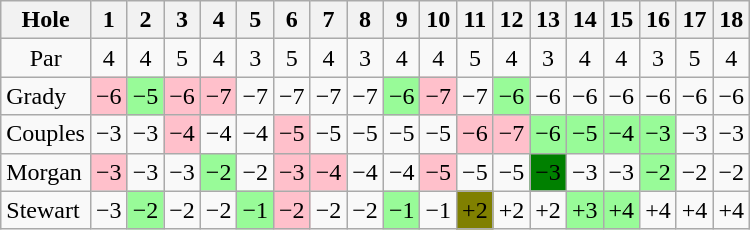<table class="wikitable" style="text-align:center">
<tr>
<th>Hole</th>
<th> 1 </th>
<th> 2 </th>
<th> 3 </th>
<th> 4 </th>
<th> 5 </th>
<th> 6 </th>
<th> 7 </th>
<th> 8 </th>
<th> 9 </th>
<th>10</th>
<th>11</th>
<th>12</th>
<th>13</th>
<th>14</th>
<th>15</th>
<th>16</th>
<th>17</th>
<th>18</th>
</tr>
<tr>
<td>Par</td>
<td>4</td>
<td>4</td>
<td>5</td>
<td>4</td>
<td>3</td>
<td>5</td>
<td>4</td>
<td>3</td>
<td>4</td>
<td>4</td>
<td>5</td>
<td>4</td>
<td>3</td>
<td>4</td>
<td>4</td>
<td>3</td>
<td>5</td>
<td>4</td>
</tr>
<tr>
<td align=left> Grady</td>
<td style="background: Pink;">−6</td>
<td style="background: PaleGreen;">−5</td>
<td style="background: Pink;">−6</td>
<td style="background: Pink;">−7</td>
<td>−7</td>
<td>−7</td>
<td>−7</td>
<td>−7</td>
<td style="background: PaleGreen;">−6</td>
<td style="background: Pink;">−7</td>
<td>−7</td>
<td style="background: PaleGreen;">−6</td>
<td>−6</td>
<td>−6</td>
<td>−6</td>
<td>−6</td>
<td>−6</td>
<td>−6</td>
</tr>
<tr>
<td align=left> Couples</td>
<td>−3</td>
<td>−3</td>
<td style="background: Pink;">−4</td>
<td>−4</td>
<td>−4</td>
<td style="background: Pink;">−5</td>
<td>−5</td>
<td>−5</td>
<td>−5</td>
<td>−5</td>
<td style="background: Pink;">−6</td>
<td style="background: Pink;">−7</td>
<td style="background: PaleGreen;">−6</td>
<td style="background: PaleGreen;">−5</td>
<td style="background: PaleGreen;">−4</td>
<td style="background: PaleGreen;">−3</td>
<td>−3</td>
<td>−3</td>
</tr>
<tr>
<td align=left> Morgan</td>
<td style="background: Pink;">−3</td>
<td>−3</td>
<td>−3</td>
<td style="background: PaleGreen;">−2</td>
<td>−2</td>
<td style="background: Pink;">−3</td>
<td style="background: Pink;">−4</td>
<td>−4</td>
<td>−4</td>
<td style="background: Pink;">−5</td>
<td>−5</td>
<td>−5</td>
<td style="background: Green;">−3</td>
<td>−3</td>
<td>−3</td>
<td style="background: PaleGreen;">−2</td>
<td>−2</td>
<td>−2</td>
</tr>
<tr>
<td align=left> Stewart</td>
<td>−3</td>
<td style="background: PaleGreen;">−2</td>
<td>−2</td>
<td>−2</td>
<td style="background: PaleGreen;">−1</td>
<td style="background: Pink;">−2</td>
<td>−2</td>
<td>−2</td>
<td style="background: PaleGreen;">−1</td>
<td>−1</td>
<td style="background: Olive;">+2</td>
<td>+2</td>
<td>+2</td>
<td style="background: PaleGreen;">+3</td>
<td style="background: PaleGreen;">+4</td>
<td>+4</td>
<td>+4</td>
<td>+4</td>
</tr>
</table>
